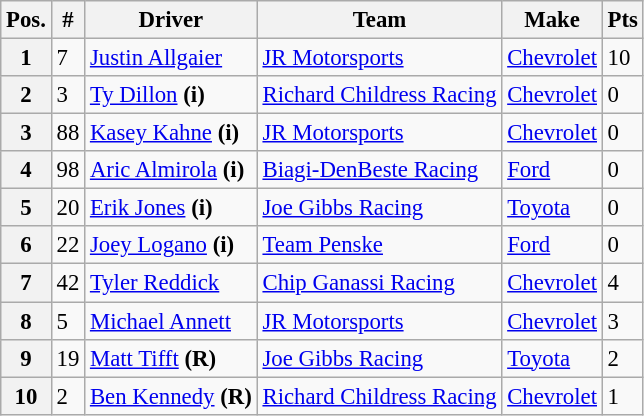<table class="wikitable" style="font-size:95%">
<tr>
<th>Pos.</th>
<th>#</th>
<th>Driver</th>
<th>Team</th>
<th>Make</th>
<th>Pts</th>
</tr>
<tr>
<th>1</th>
<td>7</td>
<td><a href='#'>Justin Allgaier</a></td>
<td><a href='#'>JR Motorsports</a></td>
<td><a href='#'>Chevrolet</a></td>
<td>10</td>
</tr>
<tr>
<th>2</th>
<td>3</td>
<td><a href='#'>Ty Dillon</a> <strong>(i)</strong></td>
<td><a href='#'>Richard Childress Racing</a></td>
<td><a href='#'>Chevrolet</a></td>
<td>0</td>
</tr>
<tr>
<th>3</th>
<td>88</td>
<td><a href='#'>Kasey Kahne</a> <strong>(i)</strong></td>
<td><a href='#'>JR Motorsports</a></td>
<td><a href='#'>Chevrolet</a></td>
<td>0</td>
</tr>
<tr>
<th>4</th>
<td>98</td>
<td><a href='#'>Aric Almirola</a> <strong>(i)</strong></td>
<td><a href='#'>Biagi-DenBeste Racing</a></td>
<td><a href='#'>Ford</a></td>
<td>0</td>
</tr>
<tr>
<th>5</th>
<td>20</td>
<td><a href='#'>Erik Jones</a> <strong>(i)</strong></td>
<td><a href='#'>Joe Gibbs Racing</a></td>
<td><a href='#'>Toyota</a></td>
<td>0</td>
</tr>
<tr>
<th>6</th>
<td>22</td>
<td><a href='#'>Joey Logano</a> <strong>(i)</strong></td>
<td><a href='#'>Team Penske</a></td>
<td><a href='#'>Ford</a></td>
<td>0</td>
</tr>
<tr>
<th>7</th>
<td>42</td>
<td><a href='#'>Tyler Reddick</a></td>
<td><a href='#'>Chip Ganassi Racing</a></td>
<td><a href='#'>Chevrolet</a></td>
<td>4</td>
</tr>
<tr>
<th>8</th>
<td>5</td>
<td><a href='#'>Michael Annett</a></td>
<td><a href='#'>JR Motorsports</a></td>
<td><a href='#'>Chevrolet</a></td>
<td>3</td>
</tr>
<tr>
<th>9</th>
<td>19</td>
<td><a href='#'>Matt Tifft</a> <strong>(R)</strong></td>
<td><a href='#'>Joe Gibbs Racing</a></td>
<td><a href='#'>Toyota</a></td>
<td>2</td>
</tr>
<tr>
<th>10</th>
<td>2</td>
<td><a href='#'>Ben Kennedy</a> <strong>(R)</strong></td>
<td><a href='#'>Richard Childress Racing</a></td>
<td><a href='#'>Chevrolet</a></td>
<td>1</td>
</tr>
</table>
